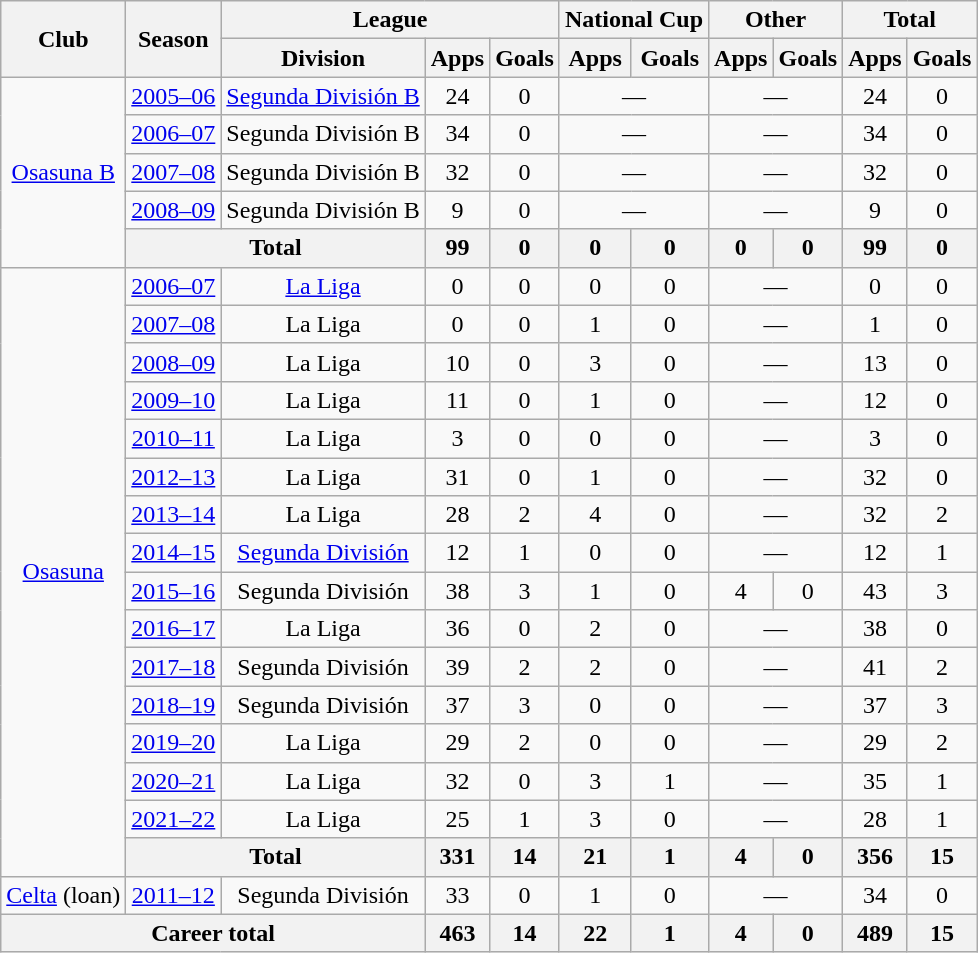<table class="wikitable" style="text-align:center">
<tr>
<th rowspan="2">Club</th>
<th rowspan="2">Season</th>
<th colspan="3">League</th>
<th colspan="2">National Cup</th>
<th colspan="2">Other</th>
<th colspan="2">Total</th>
</tr>
<tr>
<th>Division</th>
<th>Apps</th>
<th>Goals</th>
<th>Apps</th>
<th>Goals</th>
<th>Apps</th>
<th>Goals</th>
<th>Apps</th>
<th>Goals</th>
</tr>
<tr>
<td rowspan="5"><a href='#'>Osasuna B</a></td>
<td><a href='#'>2005–06</a></td>
<td><a href='#'>Segunda División B</a></td>
<td>24</td>
<td>0</td>
<td colspan="2">—</td>
<td colspan="2">—</td>
<td>24</td>
<td>0</td>
</tr>
<tr>
<td><a href='#'>2006–07</a></td>
<td>Segunda División B</td>
<td>34</td>
<td>0</td>
<td colspan="2">—</td>
<td colspan="2">—</td>
<td>34</td>
<td>0</td>
</tr>
<tr>
<td><a href='#'>2007–08</a></td>
<td>Segunda División B</td>
<td>32</td>
<td>0</td>
<td colspan="2">—</td>
<td colspan="2">—</td>
<td>32</td>
<td>0</td>
</tr>
<tr>
<td><a href='#'>2008–09</a></td>
<td>Segunda División B</td>
<td>9</td>
<td>0</td>
<td colspan="2">—</td>
<td colspan="2">—</td>
<td>9</td>
<td>0</td>
</tr>
<tr>
<th colspan="2">Total</th>
<th>99</th>
<th>0</th>
<th>0</th>
<th>0</th>
<th>0</th>
<th>0</th>
<th>99</th>
<th>0</th>
</tr>
<tr>
<td rowspan="16"><a href='#'>Osasuna</a></td>
<td><a href='#'>2006–07</a></td>
<td><a href='#'>La Liga</a></td>
<td>0</td>
<td>0</td>
<td>0</td>
<td>0</td>
<td colspan="2">—</td>
<td>0</td>
<td>0</td>
</tr>
<tr>
<td><a href='#'>2007–08</a></td>
<td>La Liga</td>
<td>0</td>
<td>0</td>
<td>1</td>
<td>0</td>
<td colspan="2">—</td>
<td>1</td>
<td>0</td>
</tr>
<tr>
<td><a href='#'>2008–09</a></td>
<td>La Liga</td>
<td>10</td>
<td>0</td>
<td>3</td>
<td>0</td>
<td colspan="2">—</td>
<td>13</td>
<td>0</td>
</tr>
<tr>
<td><a href='#'>2009–10</a></td>
<td>La Liga</td>
<td>11</td>
<td>0</td>
<td>1</td>
<td>0</td>
<td colspan="2">—</td>
<td>12</td>
<td>0</td>
</tr>
<tr>
<td><a href='#'>2010–11</a></td>
<td>La Liga</td>
<td>3</td>
<td>0</td>
<td>0</td>
<td>0</td>
<td colspan="2">—</td>
<td>3</td>
<td>0</td>
</tr>
<tr>
<td><a href='#'>2012–13</a></td>
<td>La Liga</td>
<td>31</td>
<td>0</td>
<td>1</td>
<td>0</td>
<td colspan="2">—</td>
<td>32</td>
<td>0</td>
</tr>
<tr>
<td><a href='#'>2013–14</a></td>
<td>La Liga</td>
<td>28</td>
<td>2</td>
<td>4</td>
<td>0</td>
<td colspan="2">—</td>
<td>32</td>
<td>2</td>
</tr>
<tr>
<td><a href='#'>2014–15</a></td>
<td><a href='#'>Segunda División</a></td>
<td>12</td>
<td>1</td>
<td>0</td>
<td>0</td>
<td colspan="2">—</td>
<td>12</td>
<td>1</td>
</tr>
<tr>
<td><a href='#'>2015–16</a></td>
<td>Segunda División</td>
<td>38</td>
<td>3</td>
<td>1</td>
<td>0</td>
<td>4</td>
<td>0</td>
<td>43</td>
<td>3</td>
</tr>
<tr>
<td><a href='#'>2016–17</a></td>
<td>La Liga</td>
<td>36</td>
<td>0</td>
<td>2</td>
<td>0</td>
<td colspan="2">—</td>
<td>38</td>
<td>0</td>
</tr>
<tr>
<td><a href='#'>2017–18</a></td>
<td>Segunda División</td>
<td>39</td>
<td>2</td>
<td>2</td>
<td>0</td>
<td colspan="2">—</td>
<td>41</td>
<td>2</td>
</tr>
<tr>
<td><a href='#'>2018–19</a></td>
<td>Segunda División</td>
<td>37</td>
<td>3</td>
<td>0</td>
<td>0</td>
<td colspan="2">—</td>
<td>37</td>
<td>3</td>
</tr>
<tr>
<td><a href='#'>2019–20</a></td>
<td>La Liga</td>
<td>29</td>
<td>2</td>
<td>0</td>
<td>0</td>
<td colspan="2">—</td>
<td>29</td>
<td>2</td>
</tr>
<tr>
<td><a href='#'>2020–21</a></td>
<td>La Liga</td>
<td>32</td>
<td>0</td>
<td>3</td>
<td>1</td>
<td colspan="2">—</td>
<td>35</td>
<td>1</td>
</tr>
<tr>
<td><a href='#'>2021–22</a></td>
<td>La Liga</td>
<td>25</td>
<td>1</td>
<td>3</td>
<td>0</td>
<td colspan="2">—</td>
<td>28</td>
<td>1</td>
</tr>
<tr>
<th colspan="2">Total</th>
<th>331</th>
<th>14</th>
<th>21</th>
<th>1</th>
<th>4</th>
<th>0</th>
<th>356</th>
<th>15</th>
</tr>
<tr>
<td><a href='#'>Celta</a> (loan)</td>
<td><a href='#'>2011–12</a></td>
<td>Segunda División</td>
<td>33</td>
<td>0</td>
<td>1</td>
<td>0</td>
<td colspan="2">—</td>
<td>34</td>
<td>0</td>
</tr>
<tr>
<th colspan="3">Career total</th>
<th>463</th>
<th>14</th>
<th>22</th>
<th>1</th>
<th>4</th>
<th>0</th>
<th>489</th>
<th>15</th>
</tr>
</table>
